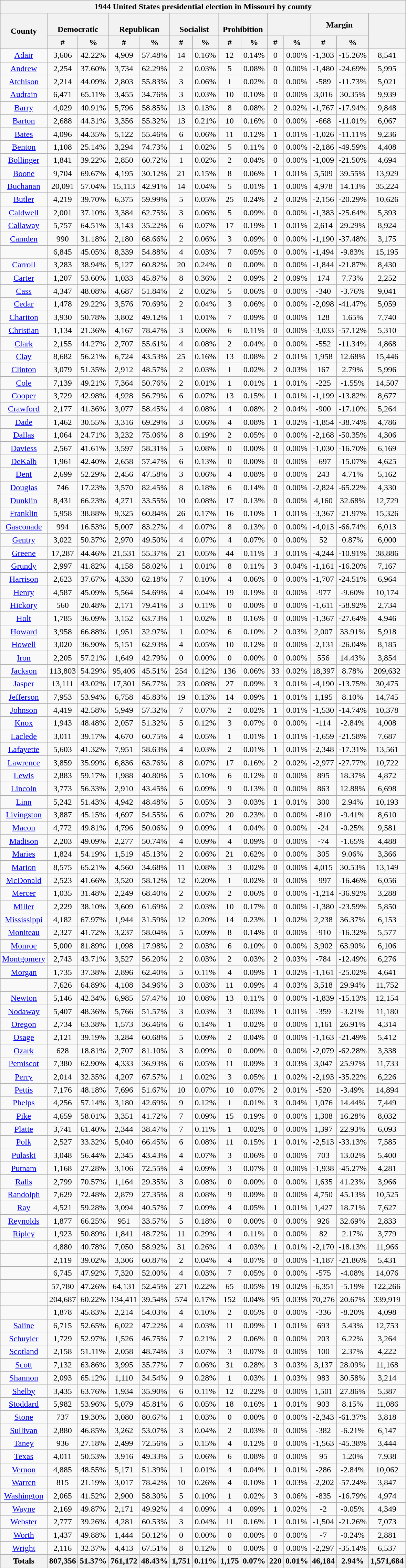<table class="wikitable sortable mw-collapsible mw-collapsed" style="text-align:center">
<tr>
<th colspan="14">1944 United States presidential election in Missouri by county</th>
</tr>
<tr>
<th colspan="1" rowspan="2">County</th>
<th style="text-align:center;" colspan="2"><br>Democratic</th>
<th style="text-align:center;" colspan="2"><br>Republican</th>
<th style="text-align:center;" colspan="2"><br>Socialist</th>
<th style="text-align:center;" colspan="2"><br>Prohibition</th>
<th style="text-align:center;" colspan="2"><br></th>
<th style="text-align:center;" colspan="2">Margin</th>
<th style="text-align:center;" rowspan="2"></th>
</tr>
<tr>
<th data-sort-type="number">#</th>
<th data-sort-type="number">%</th>
<th data-sort-type="number">#</th>
<th data-sort-type="number">%</th>
<th data-sort-type="number">#</th>
<th data-sort-type="number">%</th>
<th data-sort-type="number">#</th>
<th data-sort-type="number">%</th>
<th data-sort-type="number">#</th>
<th data-sort-type="number">%</th>
<th data-sort-type="number">#</th>
<th data-sort-type="number">%</th>
</tr>
<tr style="text-align:center;">
<td><a href='#'>Adair</a></td>
<td>3,606</td>
<td>42.22%</td>
<td>4,909</td>
<td>57.48%</td>
<td>14</td>
<td>0.16%</td>
<td>12</td>
<td>0.14%</td>
<td>0</td>
<td>0.00%</td>
<td>-1,303</td>
<td>-15.26%</td>
<td>8,541</td>
</tr>
<tr style="text-align:center;">
<td><a href='#'>Andrew</a></td>
<td>2,254</td>
<td>37.60%</td>
<td>3,734</td>
<td>62.29%</td>
<td>2</td>
<td>0.03%</td>
<td>5</td>
<td>0.08%</td>
<td>0</td>
<td>0.00%</td>
<td>-1,480</td>
<td>-24.69%</td>
<td>5,995</td>
</tr>
<tr style="text-align:center;">
<td><a href='#'>Atchison</a></td>
<td>2,214</td>
<td>44.09%</td>
<td>2,803</td>
<td>55.83%</td>
<td>3</td>
<td>0.06%</td>
<td>1</td>
<td>0.02%</td>
<td>0</td>
<td>0.00%</td>
<td>-589</td>
<td>-11.73%</td>
<td>5,021</td>
</tr>
<tr style="text-align:center;">
<td><a href='#'>Audrain</a></td>
<td>6,471</td>
<td>65.11%</td>
<td>3,455</td>
<td>34.76%</td>
<td>3</td>
<td>0.03%</td>
<td>10</td>
<td>0.10%</td>
<td>0</td>
<td>0.00%</td>
<td>3,016</td>
<td>30.35%</td>
<td>9,939</td>
</tr>
<tr style="text-align:center;">
<td><a href='#'>Barry</a></td>
<td>4,029</td>
<td>40.91%</td>
<td>5,796</td>
<td>58.85%</td>
<td>13</td>
<td>0.13%</td>
<td>8</td>
<td>0.08%</td>
<td>2</td>
<td>0.02%</td>
<td>-1,767</td>
<td>-17.94%</td>
<td>9,848</td>
</tr>
<tr style="text-align:center;">
<td><a href='#'>Barton</a></td>
<td>2,688</td>
<td>44.31%</td>
<td>3,356</td>
<td>55.32%</td>
<td>13</td>
<td>0.21%</td>
<td>10</td>
<td>0.16%</td>
<td>0</td>
<td>0.00%</td>
<td>-668</td>
<td>-11.01%</td>
<td>6,067</td>
</tr>
<tr style="text-align:center;">
<td><a href='#'>Bates</a></td>
<td>4,096</td>
<td>44.35%</td>
<td>5,122</td>
<td>55.46%</td>
<td>6</td>
<td>0.06%</td>
<td>11</td>
<td>0.12%</td>
<td>1</td>
<td>0.01%</td>
<td>-1,026</td>
<td>-11.11%</td>
<td>9,236</td>
</tr>
<tr style="text-align:center;">
<td><a href='#'>Benton</a></td>
<td>1,108</td>
<td>25.14%</td>
<td>3,294</td>
<td>74.73%</td>
<td>1</td>
<td>0.02%</td>
<td>5</td>
<td>0.11%</td>
<td>0</td>
<td>0.00%</td>
<td>-2,186</td>
<td>-49.59%</td>
<td>4,408</td>
</tr>
<tr style="text-align:center;">
<td><a href='#'>Bollinger</a></td>
<td>1,841</td>
<td>39.22%</td>
<td>2,850</td>
<td>60.72%</td>
<td>1</td>
<td>0.02%</td>
<td>2</td>
<td>0.04%</td>
<td>0</td>
<td>0.00%</td>
<td>-1,009</td>
<td>-21.50%</td>
<td>4,694</td>
</tr>
<tr style="text-align:center;">
<td><a href='#'>Boone</a></td>
<td>9,704</td>
<td>69.67%</td>
<td>4,195</td>
<td>30.12%</td>
<td>21</td>
<td>0.15%</td>
<td>8</td>
<td>0.06%</td>
<td>1</td>
<td>0.01%</td>
<td>5,509</td>
<td>39.55%</td>
<td>13,929</td>
</tr>
<tr style="text-align:center;">
<td><a href='#'>Buchanan</a></td>
<td>20,091</td>
<td>57.04%</td>
<td>15,113</td>
<td>42.91%</td>
<td>14</td>
<td>0.04%</td>
<td>5</td>
<td>0.01%</td>
<td>1</td>
<td>0.00%</td>
<td>4,978</td>
<td>14.13%</td>
<td>35,224</td>
</tr>
<tr style="text-align:center;">
<td><a href='#'>Butler</a></td>
<td>4,219</td>
<td>39.70%</td>
<td>6,375</td>
<td>59.99%</td>
<td>5</td>
<td>0.05%</td>
<td>25</td>
<td>0.24%</td>
<td>2</td>
<td>0.02%</td>
<td>-2,156</td>
<td>-20.29%</td>
<td>10,626</td>
</tr>
<tr style="text-align:center;">
<td><a href='#'>Caldwell</a></td>
<td>2,001</td>
<td>37.10%</td>
<td>3,384</td>
<td>62.75%</td>
<td>3</td>
<td>0.06%</td>
<td>5</td>
<td>0.09%</td>
<td>0</td>
<td>0.00%</td>
<td>-1,383</td>
<td>-25.64%</td>
<td>5,393</td>
</tr>
<tr style="text-align:center;">
<td><a href='#'>Callaway</a></td>
<td>5,757</td>
<td>64.51%</td>
<td>3,143</td>
<td>35.22%</td>
<td>6</td>
<td>0.07%</td>
<td>17</td>
<td>0.19%</td>
<td>1</td>
<td>0.01%</td>
<td>2,614</td>
<td>29.29%</td>
<td>8,924</td>
</tr>
<tr style="text-align:center;">
<td><a href='#'>Camden</a></td>
<td>990</td>
<td>31.18%</td>
<td>2,180</td>
<td>68.66%</td>
<td>2</td>
<td>0.06%</td>
<td>3</td>
<td>0.09%</td>
<td>0</td>
<td>0.00%</td>
<td>-1,190</td>
<td>-37.48%</td>
<td>3,175</td>
</tr>
<tr style="text-align:center;">
<td></td>
<td>6,845</td>
<td>45.05%</td>
<td>8,339</td>
<td>54.88%</td>
<td>4</td>
<td>0.03%</td>
<td>7</td>
<td>0.05%</td>
<td>0</td>
<td>0.00%</td>
<td>-1,494</td>
<td>-9.83%</td>
<td>15,195</td>
</tr>
<tr style="text-align:center;">
<td><a href='#'>Carroll</a></td>
<td>3,283</td>
<td>38.94%</td>
<td>5,127</td>
<td>60.82%</td>
<td>20</td>
<td>0.24%</td>
<td>0</td>
<td>0.00%</td>
<td>0</td>
<td>0.00%</td>
<td>-1,844</td>
<td>-21.87%</td>
<td>8,430</td>
</tr>
<tr style="text-align:center;">
<td><a href='#'>Carter</a></td>
<td>1,207</td>
<td>53.60%</td>
<td>1,033</td>
<td>45.87%</td>
<td>8</td>
<td>0.36%</td>
<td>2</td>
<td>0.09%</td>
<td>2</td>
<td>0.09%</td>
<td>174</td>
<td>7.73%</td>
<td>2,252</td>
</tr>
<tr style="text-align:center;">
<td><a href='#'>Cass</a></td>
<td>4,347</td>
<td>48.08%</td>
<td>4,687</td>
<td>51.84%</td>
<td>2</td>
<td>0.02%</td>
<td>5</td>
<td>0.06%</td>
<td>0</td>
<td>0.00%</td>
<td>-340</td>
<td>-3.76%</td>
<td>9,041</td>
</tr>
<tr style="text-align:center;">
<td><a href='#'>Cedar</a></td>
<td>1,478</td>
<td>29.22%</td>
<td>3,576</td>
<td>70.69%</td>
<td>2</td>
<td>0.04%</td>
<td>3</td>
<td>0.06%</td>
<td>0</td>
<td>0.00%</td>
<td>-2,098</td>
<td>-41.47%</td>
<td>5,059</td>
</tr>
<tr style="text-align:center;">
<td><a href='#'>Chariton</a></td>
<td>3,930</td>
<td>50.78%</td>
<td>3,802</td>
<td>49.12%</td>
<td>1</td>
<td>0.01%</td>
<td>7</td>
<td>0.09%</td>
<td>0</td>
<td>0.00%</td>
<td>128</td>
<td>1.65%</td>
<td>7,740</td>
</tr>
<tr style="text-align:center;">
<td><a href='#'>Christian</a></td>
<td>1,134</td>
<td>21.36%</td>
<td>4,167</td>
<td>78.47%</td>
<td>3</td>
<td>0.06%</td>
<td>6</td>
<td>0.11%</td>
<td>0</td>
<td>0.00%</td>
<td>-3,033</td>
<td>-57.12%</td>
<td>5,310</td>
</tr>
<tr style="text-align:center;">
<td><a href='#'>Clark</a></td>
<td>2,155</td>
<td>44.27%</td>
<td>2,707</td>
<td>55.61%</td>
<td>4</td>
<td>0.08%</td>
<td>2</td>
<td>0.04%</td>
<td>0</td>
<td>0.00%</td>
<td>-552</td>
<td>-11.34%</td>
<td>4,868</td>
</tr>
<tr style="text-align:center;">
<td><a href='#'>Clay</a></td>
<td>8,682</td>
<td>56.21%</td>
<td>6,724</td>
<td>43.53%</td>
<td>25</td>
<td>0.16%</td>
<td>13</td>
<td>0.08%</td>
<td>2</td>
<td>0.01%</td>
<td>1,958</td>
<td>12.68%</td>
<td>15,446</td>
</tr>
<tr style="text-align:center;">
<td><a href='#'>Clinton</a></td>
<td>3,079</td>
<td>51.35%</td>
<td>2,912</td>
<td>48.57%</td>
<td>2</td>
<td>0.03%</td>
<td>1</td>
<td>0.02%</td>
<td>2</td>
<td>0.03%</td>
<td>167</td>
<td>2.79%</td>
<td>5,996</td>
</tr>
<tr style="text-align:center;">
<td><a href='#'>Cole</a></td>
<td>7,139</td>
<td>49.21%</td>
<td>7,364</td>
<td>50.76%</td>
<td>2</td>
<td>0.01%</td>
<td>1</td>
<td>0.01%</td>
<td>1</td>
<td>0.01%</td>
<td>-225</td>
<td>-1.55%</td>
<td>14,507</td>
</tr>
<tr style="text-align:center;">
<td><a href='#'>Cooper</a></td>
<td>3,729</td>
<td>42.98%</td>
<td>4,928</td>
<td>56.79%</td>
<td>6</td>
<td>0.07%</td>
<td>13</td>
<td>0.15%</td>
<td>1</td>
<td>0.01%</td>
<td>-1,199</td>
<td>-13.82%</td>
<td>8,677</td>
</tr>
<tr style="text-align:center;">
<td><a href='#'>Crawford</a></td>
<td>2,177</td>
<td>41.36%</td>
<td>3,077</td>
<td>58.45%</td>
<td>4</td>
<td>0.08%</td>
<td>4</td>
<td>0.08%</td>
<td>2</td>
<td>0.04%</td>
<td>-900</td>
<td>-17.10%</td>
<td>5,264</td>
</tr>
<tr style="text-align:center;">
<td><a href='#'>Dade</a></td>
<td>1,462</td>
<td>30.55%</td>
<td>3,316</td>
<td>69.29%</td>
<td>3</td>
<td>0.06%</td>
<td>4</td>
<td>0.08%</td>
<td>1</td>
<td>0.02%</td>
<td>-1,854</td>
<td>-38.74%</td>
<td>4,786</td>
</tr>
<tr style="text-align:center;">
<td><a href='#'>Dallas</a></td>
<td>1,064</td>
<td>24.71%</td>
<td>3,232</td>
<td>75.06%</td>
<td>8</td>
<td>0.19%</td>
<td>2</td>
<td>0.05%</td>
<td>0</td>
<td>0.00%</td>
<td>-2,168</td>
<td>-50.35%</td>
<td>4,306</td>
</tr>
<tr style="text-align:center;">
<td><a href='#'>Daviess</a></td>
<td>2,567</td>
<td>41.61%</td>
<td>3,597</td>
<td>58.31%</td>
<td>5</td>
<td>0.08%</td>
<td>0</td>
<td>0.00%</td>
<td>0</td>
<td>0.00%</td>
<td>-1,030</td>
<td>-16.70%</td>
<td>6,169</td>
</tr>
<tr style="text-align:center;">
<td><a href='#'>DeKalb</a></td>
<td>1,961</td>
<td>42.40%</td>
<td>2,658</td>
<td>57.47%</td>
<td>6</td>
<td>0.13%</td>
<td>0</td>
<td>0.00%</td>
<td>0</td>
<td>0.00%</td>
<td>-697</td>
<td>-15.07%</td>
<td>4,625</td>
</tr>
<tr style="text-align:center;">
<td><a href='#'>Dent</a></td>
<td>2,699</td>
<td>52.29%</td>
<td>2,456</td>
<td>47.58%</td>
<td>3</td>
<td>0.06%</td>
<td>4</td>
<td>0.08%</td>
<td>0</td>
<td>0.00%</td>
<td>243</td>
<td>4.71%</td>
<td>5,162</td>
</tr>
<tr style="text-align:center;">
<td><a href='#'>Douglas</a></td>
<td>746</td>
<td>17.23%</td>
<td>3,570</td>
<td>82.45%</td>
<td>8</td>
<td>0.18%</td>
<td>6</td>
<td>0.14%</td>
<td>0</td>
<td>0.00%</td>
<td>-2,824</td>
<td>-65.22%</td>
<td>4,330</td>
</tr>
<tr style="text-align:center;">
<td><a href='#'>Dunklin</a></td>
<td>8,431</td>
<td>66.23%</td>
<td>4,271</td>
<td>33.55%</td>
<td>10</td>
<td>0.08%</td>
<td>17</td>
<td>0.13%</td>
<td>0</td>
<td>0.00%</td>
<td>4,160</td>
<td>32.68%</td>
<td>12,729</td>
</tr>
<tr style="text-align:center;">
<td><a href='#'>Franklin</a></td>
<td>5,958</td>
<td>38.88%</td>
<td>9,325</td>
<td>60.84%</td>
<td>26</td>
<td>0.17%</td>
<td>16</td>
<td>0.10%</td>
<td>1</td>
<td>0.01%</td>
<td>-3,367</td>
<td>-21.97%</td>
<td>15,326</td>
</tr>
<tr style="text-align:center;">
<td><a href='#'>Gasconade</a></td>
<td>994</td>
<td>16.53%</td>
<td>5,007</td>
<td>83.27%</td>
<td>4</td>
<td>0.07%</td>
<td>8</td>
<td>0.13%</td>
<td>0</td>
<td>0.00%</td>
<td>-4,013</td>
<td>-66.74%</td>
<td>6,013</td>
</tr>
<tr style="text-align:center;">
<td><a href='#'>Gentry</a></td>
<td>3,022</td>
<td>50.37%</td>
<td>2,970</td>
<td>49.50%</td>
<td>4</td>
<td>0.07%</td>
<td>4</td>
<td>0.07%</td>
<td>0</td>
<td>0.00%</td>
<td>52</td>
<td>0.87%</td>
<td>6,000</td>
</tr>
<tr style="text-align:center;">
<td><a href='#'>Greene</a></td>
<td>17,287</td>
<td>44.46%</td>
<td>21,531</td>
<td>55.37%</td>
<td>21</td>
<td>0.05%</td>
<td>44</td>
<td>0.11%</td>
<td>3</td>
<td>0.01%</td>
<td>-4,244</td>
<td>-10.91%</td>
<td>38,886</td>
</tr>
<tr style="text-align:center;">
<td><a href='#'>Grundy</a></td>
<td>2,997</td>
<td>41.82%</td>
<td>4,158</td>
<td>58.02%</td>
<td>1</td>
<td>0.01%</td>
<td>8</td>
<td>0.11%</td>
<td>3</td>
<td>0.04%</td>
<td>-1,161</td>
<td>-16.20%</td>
<td>7,167</td>
</tr>
<tr style="text-align:center;">
<td><a href='#'>Harrison</a></td>
<td>2,623</td>
<td>37.67%</td>
<td>4,330</td>
<td>62.18%</td>
<td>7</td>
<td>0.10%</td>
<td>4</td>
<td>0.06%</td>
<td>0</td>
<td>0.00%</td>
<td>-1,707</td>
<td>-24.51%</td>
<td>6,964</td>
</tr>
<tr style="text-align:center;">
<td><a href='#'>Henry</a></td>
<td>4,587</td>
<td>45.09%</td>
<td>5,564</td>
<td>54.69%</td>
<td>4</td>
<td>0.04%</td>
<td>19</td>
<td>0.19%</td>
<td>0</td>
<td>0.00%</td>
<td>-977</td>
<td>-9.60%</td>
<td>10,174</td>
</tr>
<tr style="text-align:center;">
<td><a href='#'>Hickory</a></td>
<td>560</td>
<td>20.48%</td>
<td>2,171</td>
<td>79.41%</td>
<td>3</td>
<td>0.11%</td>
<td>0</td>
<td>0.00%</td>
<td>0</td>
<td>0.00%</td>
<td>-1,611</td>
<td>-58.92%</td>
<td>2,734</td>
</tr>
<tr style="text-align:center;">
<td><a href='#'>Holt</a></td>
<td>1,785</td>
<td>36.09%</td>
<td>3,152</td>
<td>63.73%</td>
<td>1</td>
<td>0.02%</td>
<td>8</td>
<td>0.16%</td>
<td>0</td>
<td>0.00%</td>
<td>-1,367</td>
<td>-27.64%</td>
<td>4,946</td>
</tr>
<tr style="text-align:center;">
<td><a href='#'>Howard</a></td>
<td>3,958</td>
<td>66.88%</td>
<td>1,951</td>
<td>32.97%</td>
<td>1</td>
<td>0.02%</td>
<td>6</td>
<td>0.10%</td>
<td>2</td>
<td>0.03%</td>
<td>2,007</td>
<td>33.91%</td>
<td>5,918</td>
</tr>
<tr style="text-align:center;">
<td><a href='#'>Howell</a></td>
<td>3,020</td>
<td>36.90%</td>
<td>5,151</td>
<td>62.93%</td>
<td>4</td>
<td>0.05%</td>
<td>10</td>
<td>0.12%</td>
<td>0</td>
<td>0.00%</td>
<td>-2,131</td>
<td>-26.04%</td>
<td>8,185</td>
</tr>
<tr style="text-align:center;">
<td><a href='#'>Iron</a></td>
<td>2,205</td>
<td>57.21%</td>
<td>1,649</td>
<td>42.79%</td>
<td>0</td>
<td>0.00%</td>
<td>0</td>
<td>0.00%</td>
<td>0</td>
<td>0.00%</td>
<td>556</td>
<td>14.43%</td>
<td>3,854</td>
</tr>
<tr style="text-align:center;">
<td><a href='#'>Jackson</a></td>
<td>113,803</td>
<td>54.29%</td>
<td>95,406</td>
<td>45.51%</td>
<td>254</td>
<td>0.12%</td>
<td>136</td>
<td>0.06%</td>
<td>33</td>
<td>0.02%</td>
<td>18,397</td>
<td>8.78%</td>
<td>209,632</td>
</tr>
<tr style="text-align:center;">
<td><a href='#'>Jasper</a></td>
<td>13,111</td>
<td>43.02%</td>
<td>17,301</td>
<td>56.77%</td>
<td>23</td>
<td>0.08%</td>
<td>27</td>
<td>0.09%</td>
<td>3</td>
<td>0.01%</td>
<td>-4,190</td>
<td>-13.75%</td>
<td>30,475</td>
</tr>
<tr style="text-align:center;">
<td><a href='#'>Jefferson</a></td>
<td>7,953</td>
<td>53.94%</td>
<td>6,758</td>
<td>45.83%</td>
<td>19</td>
<td>0.13%</td>
<td>14</td>
<td>0.09%</td>
<td>1</td>
<td>0.01%</td>
<td>1,195</td>
<td>8.10%</td>
<td>14,745</td>
</tr>
<tr style="text-align:center;">
<td><a href='#'>Johnson</a></td>
<td>4,419</td>
<td>42.58%</td>
<td>5,949</td>
<td>57.32%</td>
<td>7</td>
<td>0.07%</td>
<td>2</td>
<td>0.02%</td>
<td>1</td>
<td>0.01%</td>
<td>-1,530</td>
<td>-14.74%</td>
<td>10,378</td>
</tr>
<tr style="text-align:center;">
<td><a href='#'>Knox</a></td>
<td>1,943</td>
<td>48.48%</td>
<td>2,057</td>
<td>51.32%</td>
<td>5</td>
<td>0.12%</td>
<td>3</td>
<td>0.07%</td>
<td>0</td>
<td>0.00%</td>
<td>-114</td>
<td>-2.84%</td>
<td>4,008</td>
</tr>
<tr style="text-align:center;">
<td><a href='#'>Laclede</a></td>
<td>3,011</td>
<td>39.17%</td>
<td>4,670</td>
<td>60.75%</td>
<td>4</td>
<td>0.05%</td>
<td>1</td>
<td>0.01%</td>
<td>1</td>
<td>0.01%</td>
<td>-1,659</td>
<td>-21.58%</td>
<td>7,687</td>
</tr>
<tr style="text-align:center;">
<td><a href='#'>Lafayette</a></td>
<td>5,603</td>
<td>41.32%</td>
<td>7,951</td>
<td>58.63%</td>
<td>4</td>
<td>0.03%</td>
<td>2</td>
<td>0.01%</td>
<td>1</td>
<td>0.01%</td>
<td>-2,348</td>
<td>-17.31%</td>
<td>13,561</td>
</tr>
<tr style="text-align:center;">
<td><a href='#'>Lawrence</a></td>
<td>3,859</td>
<td>35.99%</td>
<td>6,836</td>
<td>63.76%</td>
<td>8</td>
<td>0.07%</td>
<td>17</td>
<td>0.16%</td>
<td>2</td>
<td>0.02%</td>
<td>-2,977</td>
<td>-27.77%</td>
<td>10,722</td>
</tr>
<tr style="text-align:center;">
<td><a href='#'>Lewis</a></td>
<td>2,883</td>
<td>59.17%</td>
<td>1,988</td>
<td>40.80%</td>
<td>5</td>
<td>0.10%</td>
<td>6</td>
<td>0.12%</td>
<td>0</td>
<td>0.00%</td>
<td>895</td>
<td>18.37%</td>
<td>4,872</td>
</tr>
<tr style="text-align:center;">
<td><a href='#'>Lincoln</a></td>
<td>3,773</td>
<td>56.33%</td>
<td>2,910</td>
<td>43.45%</td>
<td>6</td>
<td>0.09%</td>
<td>9</td>
<td>0.13%</td>
<td>0</td>
<td>0.00%</td>
<td>863</td>
<td>12.88%</td>
<td>6,698</td>
</tr>
<tr style="text-align:center;">
<td><a href='#'>Linn</a></td>
<td>5,242</td>
<td>51.43%</td>
<td>4,942</td>
<td>48.48%</td>
<td>5</td>
<td>0.05%</td>
<td>3</td>
<td>0.03%</td>
<td>1</td>
<td>0.01%</td>
<td>300</td>
<td>2.94%</td>
<td>10,193</td>
</tr>
<tr style="text-align:center;">
<td><a href='#'>Livingston</a></td>
<td>3,887</td>
<td>45.15%</td>
<td>4,697</td>
<td>54.55%</td>
<td>6</td>
<td>0.07%</td>
<td>20</td>
<td>0.23%</td>
<td>0</td>
<td>0.00%</td>
<td>-810</td>
<td>-9.41%</td>
<td>8,610</td>
</tr>
<tr style="text-align:center;">
<td><a href='#'>Macon</a></td>
<td>4,772</td>
<td>49.81%</td>
<td>4,796</td>
<td>50.06%</td>
<td>9</td>
<td>0.09%</td>
<td>4</td>
<td>0.04%</td>
<td>0</td>
<td>0.00%</td>
<td>-24</td>
<td>-0.25%</td>
<td>9,581</td>
</tr>
<tr style="text-align:center;">
<td><a href='#'>Madison</a></td>
<td>2,203</td>
<td>49.09%</td>
<td>2,277</td>
<td>50.74%</td>
<td>4</td>
<td>0.09%</td>
<td>4</td>
<td>0.09%</td>
<td>0</td>
<td>0.00%</td>
<td>-74</td>
<td>-1.65%</td>
<td>4,488</td>
</tr>
<tr style="text-align:center;">
<td><a href='#'>Maries</a></td>
<td>1,824</td>
<td>54.19%</td>
<td>1,519</td>
<td>45.13%</td>
<td>2</td>
<td>0.06%</td>
<td>21</td>
<td>0.62%</td>
<td>0</td>
<td>0.00%</td>
<td>305</td>
<td>9.06%</td>
<td>3,366</td>
</tr>
<tr style="text-align:center;">
<td><a href='#'>Marion</a></td>
<td>8,575</td>
<td>65.21%</td>
<td>4,560</td>
<td>34.68%</td>
<td>11</td>
<td>0.08%</td>
<td>3</td>
<td>0.02%</td>
<td>0</td>
<td>0.00%</td>
<td>4,015</td>
<td>30.53%</td>
<td>13,149</td>
</tr>
<tr style="text-align:center;">
<td><a href='#'>McDonald</a></td>
<td>2,523</td>
<td>41.66%</td>
<td>3,520</td>
<td>58.12%</td>
<td>12</td>
<td>0.20%</td>
<td>1</td>
<td>0.02%</td>
<td>0</td>
<td>0.00%</td>
<td>-997</td>
<td>-16.46%</td>
<td>6,056</td>
</tr>
<tr style="text-align:center;">
<td><a href='#'>Mercer</a></td>
<td>1,035</td>
<td>31.48%</td>
<td>2,249</td>
<td>68.40%</td>
<td>2</td>
<td>0.06%</td>
<td>2</td>
<td>0.06%</td>
<td>0</td>
<td>0.00%</td>
<td>-1,214</td>
<td>-36.92%</td>
<td>3,288</td>
</tr>
<tr style="text-align:center;">
<td><a href='#'>Miller</a></td>
<td>2,229</td>
<td>38.10%</td>
<td>3,609</td>
<td>61.69%</td>
<td>2</td>
<td>0.03%</td>
<td>10</td>
<td>0.17%</td>
<td>0</td>
<td>0.00%</td>
<td>-1,380</td>
<td>-23.59%</td>
<td>5,850</td>
</tr>
<tr style="text-align:center;">
<td><a href='#'>Mississippi</a></td>
<td>4,182</td>
<td>67.97%</td>
<td>1,944</td>
<td>31.59%</td>
<td>12</td>
<td>0.20%</td>
<td>14</td>
<td>0.23%</td>
<td>1</td>
<td>0.02%</td>
<td>2,238</td>
<td>36.37%</td>
<td>6,153</td>
</tr>
<tr style="text-align:center;">
<td><a href='#'>Moniteau</a></td>
<td>2,327</td>
<td>41.72%</td>
<td>3,237</td>
<td>58.04%</td>
<td>5</td>
<td>0.09%</td>
<td>8</td>
<td>0.14%</td>
<td>0</td>
<td>0.00%</td>
<td>-910</td>
<td>-16.32%</td>
<td>5,577</td>
</tr>
<tr style="text-align:center;">
<td><a href='#'>Monroe</a></td>
<td>5,000</td>
<td>81.89%</td>
<td>1,098</td>
<td>17.98%</td>
<td>2</td>
<td>0.03%</td>
<td>6</td>
<td>0.10%</td>
<td>0</td>
<td>0.00%</td>
<td>3,902</td>
<td>63.90%</td>
<td>6,106</td>
</tr>
<tr style="text-align:center;">
<td><a href='#'>Montgomery</a></td>
<td>2,743</td>
<td>43.71%</td>
<td>3,527</td>
<td>56.20%</td>
<td>2</td>
<td>0.03%</td>
<td>2</td>
<td>0.03%</td>
<td>2</td>
<td>0.03%</td>
<td>-784</td>
<td>-12.49%</td>
<td>6,276</td>
</tr>
<tr style="text-align:center;">
<td><a href='#'>Morgan</a></td>
<td>1,735</td>
<td>37.38%</td>
<td>2,896</td>
<td>62.40%</td>
<td>5</td>
<td>0.11%</td>
<td>4</td>
<td>0.09%</td>
<td>1</td>
<td>0.02%</td>
<td>-1,161</td>
<td>-25.02%</td>
<td>4,641</td>
</tr>
<tr style="text-align:center;">
<td></td>
<td>7,626</td>
<td>64.89%</td>
<td>4,108</td>
<td>34.96%</td>
<td>3</td>
<td>0.03%</td>
<td>11</td>
<td>0.09%</td>
<td>4</td>
<td>0.03%</td>
<td>3,518</td>
<td>29.94%</td>
<td>11,752</td>
</tr>
<tr style="text-align:center;">
<td><a href='#'>Newton</a></td>
<td>5,146</td>
<td>42.34%</td>
<td>6,985</td>
<td>57.47%</td>
<td>10</td>
<td>0.08%</td>
<td>13</td>
<td>0.11%</td>
<td>0</td>
<td>0.00%</td>
<td>-1,839</td>
<td>-15.13%</td>
<td>12,154</td>
</tr>
<tr style="text-align:center;">
<td><a href='#'>Nodaway</a></td>
<td>5,407</td>
<td>48.36%</td>
<td>5,766</td>
<td>51.57%</td>
<td>3</td>
<td>0.03%</td>
<td>3</td>
<td>0.03%</td>
<td>1</td>
<td>0.01%</td>
<td>-359</td>
<td>-3.21%</td>
<td>11,180</td>
</tr>
<tr style="text-align:center;">
<td><a href='#'>Oregon</a></td>
<td>2,734</td>
<td>63.38%</td>
<td>1,573</td>
<td>36.46%</td>
<td>6</td>
<td>0.14%</td>
<td>1</td>
<td>0.02%</td>
<td>0</td>
<td>0.00%</td>
<td>1,161</td>
<td>26.91%</td>
<td>4,314</td>
</tr>
<tr style="text-align:center;">
<td><a href='#'>Osage</a></td>
<td>2,121</td>
<td>39.19%</td>
<td>3,284</td>
<td>60.68%</td>
<td>5</td>
<td>0.09%</td>
<td>2</td>
<td>0.04%</td>
<td>0</td>
<td>0.00%</td>
<td>-1,163</td>
<td>-21.49%</td>
<td>5,412</td>
</tr>
<tr style="text-align:center;">
<td><a href='#'>Ozark</a></td>
<td>628</td>
<td>18.81%</td>
<td>2,707</td>
<td>81.10%</td>
<td>3</td>
<td>0.09%</td>
<td>0</td>
<td>0.00%</td>
<td>0</td>
<td>0.00%</td>
<td>-2,079</td>
<td>-62.28%</td>
<td>3,338</td>
</tr>
<tr style="text-align:center;">
<td><a href='#'>Pemiscot</a></td>
<td>7,380</td>
<td>62.90%</td>
<td>4,333</td>
<td>36.93%</td>
<td>6</td>
<td>0.05%</td>
<td>11</td>
<td>0.09%</td>
<td>3</td>
<td>0.03%</td>
<td>3,047</td>
<td>25.97%</td>
<td>11,733</td>
</tr>
<tr style="text-align:center;">
<td><a href='#'>Perry</a></td>
<td>2,014</td>
<td>32.35%</td>
<td>4,207</td>
<td>67.57%</td>
<td>1</td>
<td>0.02%</td>
<td>3</td>
<td>0.05%</td>
<td>1</td>
<td>0.02%</td>
<td>-2,193</td>
<td>-35.22%</td>
<td>6,226</td>
</tr>
<tr style="text-align:center;">
<td><a href='#'>Pettis</a></td>
<td>7,176</td>
<td>48.18%</td>
<td>7,696</td>
<td>51.67%</td>
<td>10</td>
<td>0.07%</td>
<td>10</td>
<td>0.07%</td>
<td>2</td>
<td>0.01%</td>
<td>-520</td>
<td>-3.49%</td>
<td>14,894</td>
</tr>
<tr style="text-align:center;">
<td><a href='#'>Phelps</a></td>
<td>4,256</td>
<td>57.14%</td>
<td>3,180</td>
<td>42.69%</td>
<td>9</td>
<td>0.12%</td>
<td>1</td>
<td>0.01%</td>
<td>3</td>
<td>0.04%</td>
<td>1,076</td>
<td>14.44%</td>
<td>7,449</td>
</tr>
<tr style="text-align:center;">
<td><a href='#'>Pike</a></td>
<td>4,659</td>
<td>58.01%</td>
<td>3,351</td>
<td>41.72%</td>
<td>7</td>
<td>0.09%</td>
<td>15</td>
<td>0.19%</td>
<td>0</td>
<td>0.00%</td>
<td>1,308</td>
<td>16.28%</td>
<td>8,032</td>
</tr>
<tr style="text-align:center;">
<td><a href='#'>Platte</a></td>
<td>3,741</td>
<td>61.40%</td>
<td>2,344</td>
<td>38.47%</td>
<td>7</td>
<td>0.11%</td>
<td>1</td>
<td>0.02%</td>
<td>0</td>
<td>0.00%</td>
<td>1,397</td>
<td>22.93%</td>
<td>6,093</td>
</tr>
<tr style="text-align:center;">
<td><a href='#'>Polk</a></td>
<td>2,527</td>
<td>33.32%</td>
<td>5,040</td>
<td>66.45%</td>
<td>6</td>
<td>0.08%</td>
<td>11</td>
<td>0.15%</td>
<td>1</td>
<td>0.01%</td>
<td>-2,513</td>
<td>-33.13%</td>
<td>7,585</td>
</tr>
<tr style="text-align:center;">
<td><a href='#'>Pulaski</a></td>
<td>3,048</td>
<td>56.44%</td>
<td>2,345</td>
<td>43.43%</td>
<td>4</td>
<td>0.07%</td>
<td>3</td>
<td>0.06%</td>
<td>0</td>
<td>0.00%</td>
<td>703</td>
<td>13.02%</td>
<td>5,400</td>
</tr>
<tr style="text-align:center;">
<td><a href='#'>Putnam</a></td>
<td>1,168</td>
<td>27.28%</td>
<td>3,106</td>
<td>72.55%</td>
<td>4</td>
<td>0.09%</td>
<td>3</td>
<td>0.07%</td>
<td>0</td>
<td>0.00%</td>
<td>-1,938</td>
<td>-45.27%</td>
<td>4,281</td>
</tr>
<tr style="text-align:center;">
<td><a href='#'>Ralls</a></td>
<td>2,799</td>
<td>70.57%</td>
<td>1,164</td>
<td>29.35%</td>
<td>3</td>
<td>0.08%</td>
<td>0</td>
<td>0.00%</td>
<td>0</td>
<td>0.00%</td>
<td>1,635</td>
<td>41.23%</td>
<td>3,966</td>
</tr>
<tr style="text-align:center;">
<td><a href='#'>Randolph</a></td>
<td>7,629</td>
<td>72.48%</td>
<td>2,879</td>
<td>27.35%</td>
<td>8</td>
<td>0.08%</td>
<td>9</td>
<td>0.09%</td>
<td>0</td>
<td>0.00%</td>
<td>4,750</td>
<td>45.13%</td>
<td>10,525</td>
</tr>
<tr style="text-align:center;">
<td><a href='#'>Ray</a></td>
<td>4,521</td>
<td>59.28%</td>
<td>3,094</td>
<td>40.57%</td>
<td>7</td>
<td>0.09%</td>
<td>4</td>
<td>0.05%</td>
<td>1</td>
<td>0.01%</td>
<td>1,427</td>
<td>18.71%</td>
<td>7,627</td>
</tr>
<tr style="text-align:center;">
<td><a href='#'>Reynolds</a></td>
<td>1,877</td>
<td>66.25%</td>
<td>951</td>
<td>33.57%</td>
<td>5</td>
<td>0.18%</td>
<td>0</td>
<td>0.00%</td>
<td>0</td>
<td>0.00%</td>
<td>926</td>
<td>32.69%</td>
<td>2,833</td>
</tr>
<tr style="text-align:center;">
<td><a href='#'>Ripley</a></td>
<td>1,923</td>
<td>50.89%</td>
<td>1,841</td>
<td>48.72%</td>
<td>11</td>
<td>0.29%</td>
<td>4</td>
<td>0.11%</td>
<td>0</td>
<td>0.00%</td>
<td>82</td>
<td>2.17%</td>
<td>3,779</td>
</tr>
<tr style="text-align:center;">
<td></td>
<td>4,880</td>
<td>40.78%</td>
<td>7,050</td>
<td>58.92%</td>
<td>31</td>
<td>0.26%</td>
<td>4</td>
<td>0.03%</td>
<td>1</td>
<td>0.01%</td>
<td>-2,170</td>
<td>-18.13%</td>
<td>11,966</td>
</tr>
<tr style="text-align:center;">
<td></td>
<td>2,119</td>
<td>39.02%</td>
<td>3,306</td>
<td>60.87%</td>
<td>2</td>
<td>0.04%</td>
<td>4</td>
<td>0.07%</td>
<td>0</td>
<td>0.00%</td>
<td>-1,187</td>
<td>-21.86%</td>
<td>5,431</td>
</tr>
<tr style="text-align:center;">
<td></td>
<td>6,745</td>
<td>47.92%</td>
<td>7,320</td>
<td>52.00%</td>
<td>4</td>
<td>0.03%</td>
<td>7</td>
<td>0.05%</td>
<td>0</td>
<td>0.00%</td>
<td>-575</td>
<td>-4.08%</td>
<td>14,076</td>
</tr>
<tr style="text-align:center;">
<td></td>
<td>57,780</td>
<td>47.26%</td>
<td>64,131</td>
<td>52.45%</td>
<td>271</td>
<td>0.22%</td>
<td>65</td>
<td>0.05%</td>
<td>19</td>
<td>0.02%</td>
<td>-6,351</td>
<td>-5.19%</td>
<td>122,266</td>
</tr>
<tr style="text-align:center;">
<td></td>
<td>204,687</td>
<td>60.22%</td>
<td>134,411</td>
<td>39.54%</td>
<td>574</td>
<td>0.17%</td>
<td>152</td>
<td>0.04%</td>
<td>95</td>
<td>0.03%</td>
<td>70,276</td>
<td>20.67%</td>
<td>339,919</td>
</tr>
<tr style="text-align:center;">
<td></td>
<td>1,878</td>
<td>45.83%</td>
<td>2,214</td>
<td>54.03%</td>
<td>4</td>
<td>0.10%</td>
<td>2</td>
<td>0.05%</td>
<td>0</td>
<td>0.00%</td>
<td>-336</td>
<td>-8.20%</td>
<td>4,098</td>
</tr>
<tr style="text-align:center;">
<td><a href='#'>Saline</a></td>
<td>6,715</td>
<td>52.65%</td>
<td>6,022</td>
<td>47.22%</td>
<td>4</td>
<td>0.03%</td>
<td>11</td>
<td>0.09%</td>
<td>1</td>
<td>0.01%</td>
<td>693</td>
<td>5.43%</td>
<td>12,753</td>
</tr>
<tr style="text-align:center;">
<td><a href='#'>Schuyler</a></td>
<td>1,729</td>
<td>52.97%</td>
<td>1,526</td>
<td>46.75%</td>
<td>7</td>
<td>0.21%</td>
<td>2</td>
<td>0.06%</td>
<td>0</td>
<td>0.00%</td>
<td>203</td>
<td>6.22%</td>
<td>3,264</td>
</tr>
<tr style="text-align:center;">
<td><a href='#'>Scotland</a></td>
<td>2,158</td>
<td>51.11%</td>
<td>2,058</td>
<td>48.74%</td>
<td>3</td>
<td>0.07%</td>
<td>3</td>
<td>0.07%</td>
<td>0</td>
<td>0.00%</td>
<td>100</td>
<td>2.37%</td>
<td>4,222</td>
</tr>
<tr style="text-align:center;">
<td><a href='#'>Scott</a></td>
<td>7,132</td>
<td>63.86%</td>
<td>3,995</td>
<td>35.77%</td>
<td>7</td>
<td>0.06%</td>
<td>31</td>
<td>0.28%</td>
<td>3</td>
<td>0.03%</td>
<td>3,137</td>
<td>28.09%</td>
<td>11,168</td>
</tr>
<tr style="text-align:center;">
<td><a href='#'>Shannon</a></td>
<td>2,093</td>
<td>65.12%</td>
<td>1,110</td>
<td>34.54%</td>
<td>9</td>
<td>0.28%</td>
<td>1</td>
<td>0.03%</td>
<td>1</td>
<td>0.03%</td>
<td>983</td>
<td>30.58%</td>
<td>3,214</td>
</tr>
<tr style="text-align:center;">
<td><a href='#'>Shelby</a></td>
<td>3,435</td>
<td>63.76%</td>
<td>1,934</td>
<td>35.90%</td>
<td>6</td>
<td>0.11%</td>
<td>12</td>
<td>0.22%</td>
<td>0</td>
<td>0.00%</td>
<td>1,501</td>
<td>27.86%</td>
<td>5,387</td>
</tr>
<tr style="text-align:center;">
<td><a href='#'>Stoddard</a></td>
<td>5,982</td>
<td>53.96%</td>
<td>5,079</td>
<td>45.81%</td>
<td>6</td>
<td>0.05%</td>
<td>18</td>
<td>0.16%</td>
<td>1</td>
<td>0.01%</td>
<td>903</td>
<td>8.15%</td>
<td>11,086</td>
</tr>
<tr style="text-align:center;">
<td><a href='#'>Stone</a></td>
<td>737</td>
<td>19.30%</td>
<td>3,080</td>
<td>80.67%</td>
<td>1</td>
<td>0.03%</td>
<td>0</td>
<td>0.00%</td>
<td>0</td>
<td>0.00%</td>
<td>-2,343</td>
<td>-61.37%</td>
<td>3,818</td>
</tr>
<tr style="text-align:center;">
<td><a href='#'>Sullivan</a></td>
<td>2,880</td>
<td>46.85%</td>
<td>3,262</td>
<td>53.07%</td>
<td>3</td>
<td>0.04%</td>
<td>2</td>
<td>0.03%</td>
<td>0</td>
<td>0.00%</td>
<td>-382</td>
<td>-6.21%</td>
<td>6,147</td>
</tr>
<tr style="text-align:center;">
<td><a href='#'>Taney</a></td>
<td>936</td>
<td>27.18%</td>
<td>2,499</td>
<td>72.56%</td>
<td>5</td>
<td>0.15%</td>
<td>4</td>
<td>0.12%</td>
<td>0</td>
<td>0.00%</td>
<td>-1,563</td>
<td>-45.38%</td>
<td>3,444</td>
</tr>
<tr style="text-align:center;">
<td><a href='#'>Texas</a></td>
<td>4,011</td>
<td>50.53%</td>
<td>3,916</td>
<td>49.33%</td>
<td>5</td>
<td>0.06%</td>
<td>6</td>
<td>0.08%</td>
<td>0</td>
<td>0.00%</td>
<td>95</td>
<td>1.20%</td>
<td>7,938</td>
</tr>
<tr style="text-align:center;">
<td><a href='#'>Vernon</a></td>
<td>4,885</td>
<td>48.55%</td>
<td>5,171</td>
<td>51.39%</td>
<td>1</td>
<td>0.01%</td>
<td>4</td>
<td>0.04%</td>
<td>1</td>
<td>0.01%</td>
<td>-286</td>
<td>-2.84%</td>
<td>10,062</td>
</tr>
<tr style="text-align:center;">
<td><a href='#'>Warren</a></td>
<td>815</td>
<td>21.19%</td>
<td>3,017</td>
<td>78.42%</td>
<td>10</td>
<td>0.26%</td>
<td>4</td>
<td>0.10%</td>
<td>1</td>
<td>0.03%</td>
<td>-2,202</td>
<td>-57.24%</td>
<td>3,847</td>
</tr>
<tr style="text-align:center;">
<td><a href='#'>Washington</a></td>
<td>2,065</td>
<td>41.52%</td>
<td>2,900</td>
<td>58.30%</td>
<td>5</td>
<td>0.10%</td>
<td>1</td>
<td>0.02%</td>
<td>3</td>
<td>0.06%</td>
<td>-835</td>
<td>-16.79%</td>
<td>4,974</td>
</tr>
<tr style="text-align:center;">
<td><a href='#'>Wayne</a></td>
<td>2,169</td>
<td>49.87%</td>
<td>2,171</td>
<td>49.92%</td>
<td>4</td>
<td>0.09%</td>
<td>4</td>
<td>0.09%</td>
<td>1</td>
<td>0.02%</td>
<td>-2</td>
<td>-0.05%</td>
<td>4,349</td>
</tr>
<tr style="text-align:center;">
<td><a href='#'>Webster</a></td>
<td>2,777</td>
<td>39.26%</td>
<td>4,281</td>
<td>60.53%</td>
<td>3</td>
<td>0.04%</td>
<td>11</td>
<td>0.16%</td>
<td>1</td>
<td>0.01%</td>
<td>-1,504</td>
<td>-21.26%</td>
<td>7,073</td>
</tr>
<tr style="text-align:center;">
<td><a href='#'>Worth</a></td>
<td>1,437</td>
<td>49.88%</td>
<td>1,444</td>
<td>50.12%</td>
<td>0</td>
<td>0.00%</td>
<td>0</td>
<td>0.00%</td>
<td>0</td>
<td>0.00%</td>
<td>-7</td>
<td>-0.24%</td>
<td>2,881</td>
</tr>
<tr style="text-align:center;">
<td><a href='#'>Wright</a></td>
<td>2,116</td>
<td>32.37%</td>
<td>4,413</td>
<td>67.51%</td>
<td>8</td>
<td>0.12%</td>
<td>0</td>
<td>0.00%</td>
<td>0</td>
<td>0.00%</td>
<td>-2,297</td>
<td>-35.14%</td>
<td>6,537</td>
</tr>
<tr style="text-align:center;">
<th>Totals</th>
<th>807,356</th>
<th>51.37%</th>
<th>761,172</th>
<th>48.43%</th>
<th>1,751</th>
<th>0.11%</th>
<th>1,175</th>
<th>0.07%</th>
<th>220</th>
<th>0.01%</th>
<th>46,184</th>
<th>2.94%</th>
<th>1,571,684</th>
</tr>
</table>
